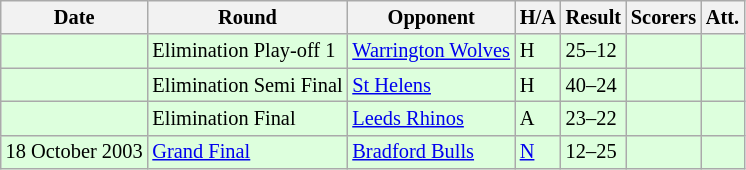<table class="wikitable" style="font-size:85%;">
<tr>
<th>Date</th>
<th>Round</th>
<th>Opponent</th>
<th>H/A</th>
<th>Result</th>
<th>Scorers</th>
<th>Att.</th>
</tr>
<tr style="background:#ddffdd">
<td></td>
<td>Elimination Play-off 1</td>
<td> <a href='#'>Warrington Wolves</a></td>
<td>H</td>
<td>25–12</td>
<td></td>
<td></td>
</tr>
<tr style="background:#ddffdd">
<td></td>
<td>Elimination Semi Final</td>
<td> <a href='#'>St Helens</a></td>
<td>H</td>
<td>40–24</td>
<td></td>
<td></td>
</tr>
<tr style="background:#ddffdd">
<td></td>
<td>Elimination Final</td>
<td> <a href='#'>Leeds Rhinos</a></td>
<td>A</td>
<td>23–22</td>
<td></td>
<td></td>
</tr>
<tr style="background:#ddffdd">
<td>18 October 2003</td>
<td><a href='#'>Grand Final</a></td>
<td> <a href='#'>Bradford Bulls</a></td>
<td><a href='#'>N</a></td>
<td>12–25</td>
<td></td>
<td></td>
</tr>
</table>
